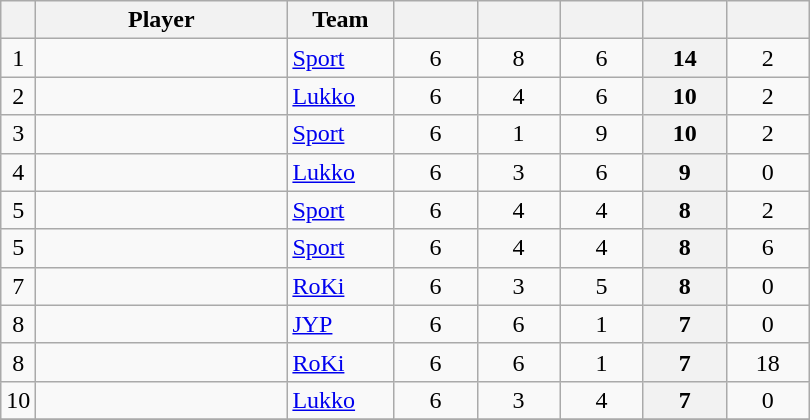<table class="wikitable sortable" style="text-align: center">
<tr>
<th></th>
<th style="width: 10em;">Player</th>
<th style="width: 4em;">Team</th>
<th style="width: 3em;"></th>
<th style="width: 3em;"></th>
<th style="width: 3em;"></th>
<th style="width: 3em;"></th>
<th style="width: 3em;"></th>
</tr>
<tr>
<td>1</td>
<td style="text-align:left;"></td>
<td style="text-align:left;"><a href='#'>Sport</a></td>
<td>6</td>
<td>8</td>
<td>6</td>
<th>14</th>
<td>2</td>
</tr>
<tr>
<td>2</td>
<td style="text-align:left;"></td>
<td style="text-align:left;"><a href='#'>Lukko</a></td>
<td>6</td>
<td>4</td>
<td>6</td>
<th>10</th>
<td>2</td>
</tr>
<tr>
<td>3</td>
<td style="text-align:left;"></td>
<td style="text-align:left;"><a href='#'>Sport</a></td>
<td>6</td>
<td>1</td>
<td>9</td>
<th>10</th>
<td>2</td>
</tr>
<tr>
<td>4</td>
<td style="text-align:left;"></td>
<td style="text-align:left;"><a href='#'>Lukko</a></td>
<td>6</td>
<td>3</td>
<td>6</td>
<th>9</th>
<td>0</td>
</tr>
<tr>
<td>5</td>
<td style="text-align:left;"></td>
<td style="text-align:left;"><a href='#'>Sport</a></td>
<td>6</td>
<td>4</td>
<td>4</td>
<th>8</th>
<td>2</td>
</tr>
<tr>
<td>5</td>
<td style="text-align:left;"></td>
<td style="text-align:left;"><a href='#'>Sport</a></td>
<td>6</td>
<td>4</td>
<td>4</td>
<th>8</th>
<td>6</td>
</tr>
<tr>
<td>7</td>
<td style="text-align:left;"></td>
<td style="text-align:left;"><a href='#'>RoKi</a></td>
<td>6</td>
<td>3</td>
<td>5</td>
<th>8</th>
<td>0</td>
</tr>
<tr>
<td>8</td>
<td style="text-align:left;"></td>
<td style="text-align:left;"><a href='#'>JYP</a></td>
<td>6</td>
<td>6</td>
<td>1</td>
<th>7</th>
<td>0</td>
</tr>
<tr>
<td>8</td>
<td style="text-align:left;"></td>
<td style="text-align:left;"><a href='#'>RoKi</a></td>
<td>6</td>
<td>6</td>
<td>1</td>
<th>7</th>
<td>18</td>
</tr>
<tr>
<td>10</td>
<td style="text-align:left;"></td>
<td style="text-align:left;"><a href='#'>Lukko</a></td>
<td>6</td>
<td>3</td>
<td>4</td>
<th>7</th>
<td>0</td>
</tr>
<tr>
</tr>
</table>
